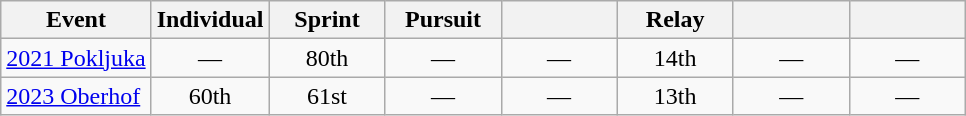<table class="wikitable" style="text-align: center;">
<tr ">
<th>Event</th>
<th style="width:70px;">Individual</th>
<th style="width:70px;">Sprint</th>
<th style="width:70px;">Pursuit</th>
<th style="width:70px;"></th>
<th style="width:70px;">Relay</th>
<th style="width:70px;"></th>
<th style="width:70px;"></th>
</tr>
<tr>
<td align="left"> <a href='#'>2021 Pokljuka</a></td>
<td>—</td>
<td>80th</td>
<td>—</td>
<td>—</td>
<td>14th</td>
<td>—</td>
<td>—</td>
</tr>
<tr>
<td align="left"> <a href='#'>2023 Oberhof</a></td>
<td>60th</td>
<td>61st</td>
<td>—</td>
<td>—</td>
<td>13th</td>
<td>—</td>
<td>—</td>
</tr>
</table>
